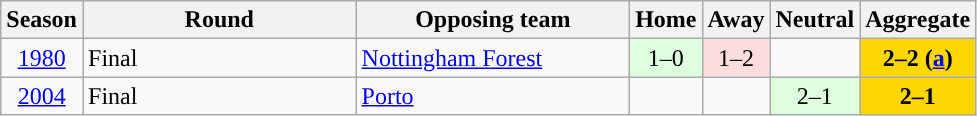<table class="wikitable">
<tr>
<th>Season</th>
<th width=175>Round</th>
<th width=175>Opposing team</th>
<th>Home</th>
<th>Away</th>
<th>Neutral</th>
<th>Aggregate</th>
</tr>
<tr>
<td align=center><a href='#'>1980</a></td>
<td>Final</td>
<td> <a href='#'>Nottingham Forest</a></td>
<td style="text-align:center; background:#dfd;">1–0</td>
<td style="text-align:center; background:#fdd;">1–2</td>
<td></td>
<td bgcolor="gold" style="text-align:center;"><strong>2–2 (<a href='#'>a</a>)</strong></td>
</tr>
<tr>
<td align=center><a href='#'>2004</a></td>
<td>Final</td>
<td> <a href='#'>Porto</a></td>
<td></td>
<td></td>
<td style="text-align:center; background:#dfd;">2–1</td>
<td bgcolor="gold" style="text-align:center;"><strong>2–1</strong></td>
</tr>
</table>
